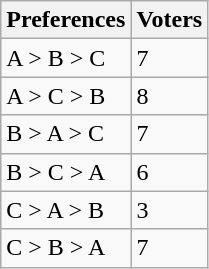<table class="wikitable">
<tr>
<th>Preferences</th>
<th>Voters</th>
</tr>
<tr>
<td>A > B > C</td>
<td>7</td>
</tr>
<tr>
<td>A > C > B</td>
<td>8</td>
</tr>
<tr>
<td>B > A > C</td>
<td>7</td>
</tr>
<tr>
<td>B > C > A</td>
<td>6</td>
</tr>
<tr>
<td>C > A > B</td>
<td>3</td>
</tr>
<tr>
<td>C > B > A</td>
<td>7</td>
</tr>
</table>
